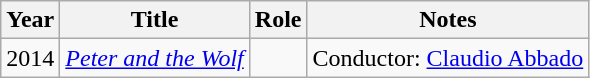<table class="wikitable sortable">
<tr>
<th>Year</th>
<th>Title</th>
<th>Role</th>
<th scope="col" class="unsortable">Notes</th>
</tr>
<tr>
<td>2014</td>
<td><em><a href='#'>Peter and the Wolf</a></em></td>
<td></td>
<td>Conductor: <a href='#'>Claudio Abbado</a></td>
</tr>
</table>
